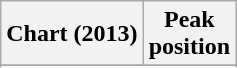<table class="wikitable sortable plainrowheaders" style="text-align:center">
<tr>
<th scope="col">Chart (2013)</th>
<th scope="col">Peak<br>position</th>
</tr>
<tr>
</tr>
<tr>
</tr>
<tr>
</tr>
<tr>
</tr>
<tr>
</tr>
</table>
